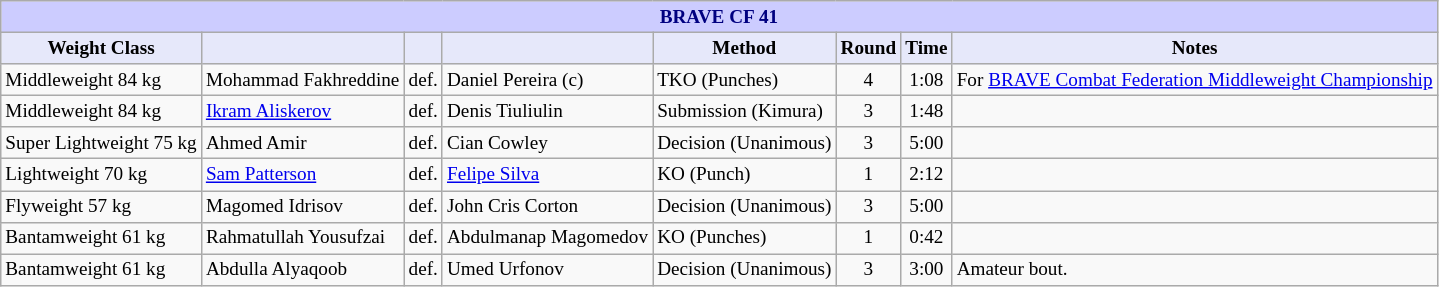<table class="wikitable" style="font-size: 80%;">
<tr>
<th colspan="8" style="background-color: #ccf; color: #000080; text-align: center;"><strong>BRAVE CF 41</strong></th>
</tr>
<tr>
<th colspan="1" style="background-color: #E6E8FA; color: #000000; text-align: center;">Weight Class</th>
<th colspan="1" style="background-color: #E6E8FA; color: #000000; text-align: center;"></th>
<th colspan="1" style="background-color: #E6E8FA; color: #000000; text-align: center;"></th>
<th colspan="1" style="background-color: #E6E8FA; color: #000000; text-align: center;"></th>
<th colspan="1" style="background-color: #E6E8FA; color: #000000; text-align: center;">Method</th>
<th colspan="1" style="background-color: #E6E8FA; color: #000000; text-align: center;">Round</th>
<th colspan="1" style="background-color: #E6E8FA; color: #000000; text-align: center;">Time</th>
<th colspan="1" style="background-color: #E6E8FA; color: #000000; text-align: center;">Notes</th>
</tr>
<tr>
<td>Middleweight 84 kg</td>
<td> Mohammad Fakhreddine</td>
<td align=center>def.</td>
<td> Daniel Pereira (c)</td>
<td>TKO (Punches)</td>
<td align=center>4</td>
<td align=center>1:08</td>
<td>For <a href='#'>BRAVE Combat Federation Middleweight Championship</a></td>
</tr>
<tr>
<td>Middleweight 84 kg</td>
<td> <a href='#'>Ikram Aliskerov</a></td>
<td align=center>def.</td>
<td> Denis Tiuliulin</td>
<td>Submission (Kimura)</td>
<td align=center>3</td>
<td align=center>1:48</td>
<td></td>
</tr>
<tr>
<td>Super Lightweight 75 kg</td>
<td> Ahmed Amir</td>
<td align=center>def.</td>
<td> Cian Cowley</td>
<td>Decision (Unanimous)</td>
<td align=center>3</td>
<td align=center>5:00</td>
<td></td>
</tr>
<tr>
<td>Lightweight 70 kg</td>
<td> <a href='#'>Sam Patterson</a></td>
<td align=center>def.</td>
<td> <a href='#'>Felipe Silva</a></td>
<td>KO (Punch)</td>
<td align=center>1</td>
<td align=center>2:12</td>
<td></td>
</tr>
<tr>
<td>Flyweight 57 kg</td>
<td> Magomed Idrisov</td>
<td align=center>def.</td>
<td> John Cris Corton</td>
<td>Decision (Unanimous)</td>
<td align=center>3</td>
<td align=center>5:00</td>
<td></td>
</tr>
<tr>
<td>Bantamweight 61 kg</td>
<td> Rahmatullah Yousufzai</td>
<td align=center>def.</td>
<td> Abdulmanap Magomedov</td>
<td>KO (Punches)</td>
<td align=center>1</td>
<td align=center>0:42</td>
<td></td>
</tr>
<tr>
<td>Bantamweight 61 kg</td>
<td> Abdulla Alyaqoob</td>
<td align=center>def.</td>
<td> Umed Urfonov</td>
<td>Decision (Unanimous)</td>
<td align=center>3</td>
<td align=center>3:00</td>
<td>Amateur bout.</td>
</tr>
</table>
